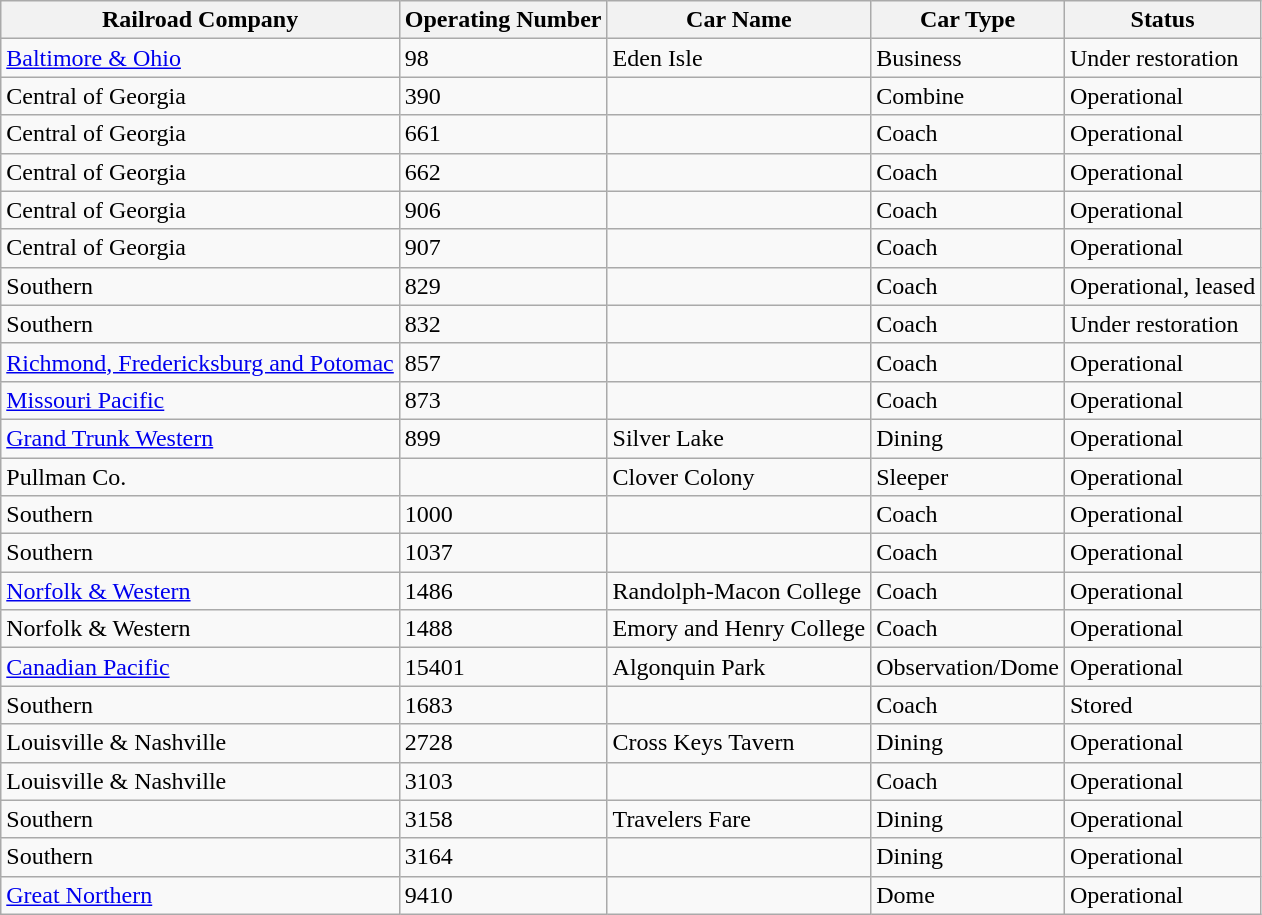<table class="wikitable sortable">
<tr>
<th>Railroad Company</th>
<th class="unsortable">Operating Number</th>
<th class="unsortable">Car Name</th>
<th>Car Type</th>
<th class="unsortable">Status</th>
</tr>
<tr>
<td><a href='#'>Baltimore & Ohio</a></td>
<td>98</td>
<td>Eden Isle</td>
<td>Business</td>
<td>Under restoration</td>
</tr>
<tr>
<td>Central of Georgia</td>
<td>390</td>
<td></td>
<td>Combine</td>
<td>Operational</td>
</tr>
<tr>
<td>Central of Georgia</td>
<td>661</td>
<td></td>
<td>Coach</td>
<td>Operational</td>
</tr>
<tr>
<td>Central of Georgia</td>
<td>662</td>
<td></td>
<td>Coach</td>
<td>Operational</td>
</tr>
<tr>
<td>Central of Georgia</td>
<td>906</td>
<td></td>
<td>Coach</td>
<td>Operational</td>
</tr>
<tr>
<td>Central of Georgia</td>
<td>907</td>
<td></td>
<td>Coach</td>
<td>Operational</td>
</tr>
<tr>
<td>Southern</td>
<td>829</td>
<td></td>
<td>Coach</td>
<td>Operational, leased</td>
</tr>
<tr>
<td>Southern</td>
<td>832</td>
<td></td>
<td>Coach</td>
<td>Under restoration</td>
</tr>
<tr>
<td><a href='#'>Richmond, Fredericksburg and Potomac</a></td>
<td>857</td>
<td></td>
<td>Coach</td>
<td>Operational</td>
</tr>
<tr>
<td><a href='#'>Missouri Pacific</a></td>
<td>873</td>
<td></td>
<td>Coach</td>
<td>Operational</td>
</tr>
<tr>
<td><a href='#'>Grand Trunk Western</a></td>
<td>899</td>
<td>Silver Lake</td>
<td>Dining</td>
<td>Operational</td>
</tr>
<tr>
<td>Pullman Co.</td>
<td></td>
<td>Clover Colony</td>
<td>Sleeper</td>
<td>Operational</td>
</tr>
<tr>
<td>Southern</td>
<td>1000</td>
<td></td>
<td>Coach</td>
<td>Operational</td>
</tr>
<tr>
<td>Southern</td>
<td>1037</td>
<td></td>
<td>Coach</td>
<td>Operational</td>
</tr>
<tr>
<td><a href='#'>Norfolk & Western</a></td>
<td>1486</td>
<td>Randolph-Macon College</td>
<td>Coach</td>
<td>Operational</td>
</tr>
<tr>
<td>Norfolk & Western</td>
<td>1488</td>
<td>Emory and Henry College</td>
<td>Coach</td>
<td>Operational</td>
</tr>
<tr>
<td><a href='#'>Canadian Pacific</a></td>
<td>15401</td>
<td>Algonquin Park</td>
<td>Observation/Dome</td>
<td>Operational</td>
</tr>
<tr>
<td>Southern</td>
<td>1683</td>
<td></td>
<td>Coach</td>
<td>Stored</td>
</tr>
<tr>
<td>Louisville & Nashville</td>
<td>2728</td>
<td>Cross Keys Tavern</td>
<td>Dining</td>
<td>Operational</td>
</tr>
<tr>
<td>Louisville & Nashville</td>
<td>3103</td>
<td></td>
<td>Coach</td>
<td>Operational</td>
</tr>
<tr>
<td>Southern</td>
<td>3158</td>
<td>Travelers Fare</td>
<td>Dining</td>
<td>Operational</td>
</tr>
<tr>
<td>Southern</td>
<td>3164</td>
<td></td>
<td>Dining</td>
<td>Operational</td>
</tr>
<tr>
<td><a href='#'>Great Northern</a></td>
<td>9410</td>
<td></td>
<td>Dome</td>
<td>Operational</td>
</tr>
</table>
